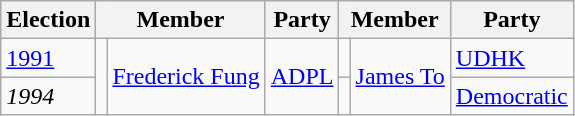<table class="wikitable">
<tr>
<th>Election</th>
<th colspan="2">Member</th>
<th>Party</th>
<th colspan="2">Member</th>
<th>Party</th>
</tr>
<tr>
<td><a href='#'>1991</a></td>
<td rowspan="2" bgcolor=></td>
<td rowspan="2"><a href='#'>Frederick Fung</a></td>
<td rowspan="2"><a href='#'>ADPL</a></td>
<td bgcolor=></td>
<td rowspan="2"><a href='#'>James To</a></td>
<td><a href='#'>UDHK</a></td>
</tr>
<tr>
<td><em>1994</em></td>
<td bgcolor=></td>
<td><a href='#'>Democratic</a></td>
</tr>
</table>
